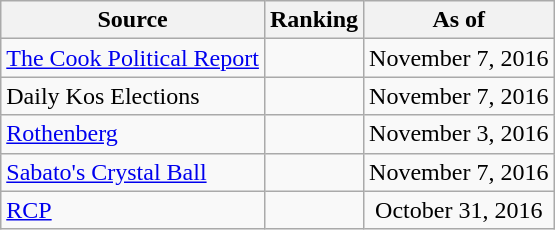<table class="wikitable" style="text-align:center">
<tr>
<th>Source</th>
<th>Ranking</th>
<th>As of</th>
</tr>
<tr>
<td align=left><a href='#'>The Cook Political Report</a></td>
<td></td>
<td>November 7, 2016</td>
</tr>
<tr>
<td align=left>Daily Kos Elections</td>
<td></td>
<td>November 7, 2016</td>
</tr>
<tr>
<td align=left><a href='#'>Rothenberg</a></td>
<td></td>
<td>November 3, 2016</td>
</tr>
<tr>
<td align=left><a href='#'>Sabato's Crystal Ball</a></td>
<td></td>
<td>November 7, 2016</td>
</tr>
<tr>
<td align="left"><a href='#'>RCP</a></td>
<td></td>
<td>October 31, 2016</td>
</tr>
</table>
